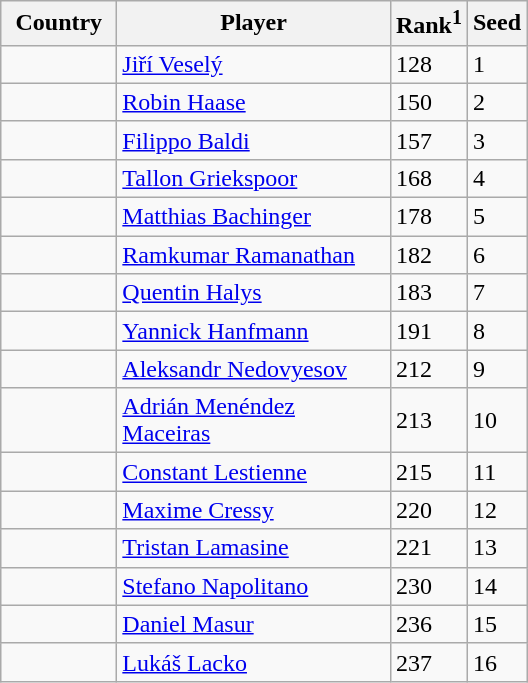<table class="sortable wikitable">
<tr>
<th width="70">Country</th>
<th width="175">Player</th>
<th>Rank<sup>1</sup></th>
<th>Seed</th>
</tr>
<tr>
<td></td>
<td><a href='#'>Jiří Veselý</a></td>
<td>128</td>
<td>1</td>
</tr>
<tr>
<td></td>
<td><a href='#'>Robin Haase</a></td>
<td>150</td>
<td>2</td>
</tr>
<tr>
<td></td>
<td><a href='#'>Filippo Baldi</a></td>
<td>157</td>
<td>3</td>
</tr>
<tr>
<td></td>
<td><a href='#'>Tallon Griekspoor</a></td>
<td>168</td>
<td>4</td>
</tr>
<tr>
<td></td>
<td><a href='#'>Matthias Bachinger</a></td>
<td>178</td>
<td>5</td>
</tr>
<tr>
<td></td>
<td><a href='#'>Ramkumar Ramanathan</a></td>
<td>182</td>
<td>6</td>
</tr>
<tr>
<td></td>
<td><a href='#'>Quentin Halys</a></td>
<td>183</td>
<td>7</td>
</tr>
<tr>
<td></td>
<td><a href='#'>Yannick Hanfmann</a></td>
<td>191</td>
<td>8</td>
</tr>
<tr>
<td></td>
<td><a href='#'>Aleksandr Nedovyesov</a></td>
<td>212</td>
<td>9</td>
</tr>
<tr>
<td></td>
<td><a href='#'>Adrián Menéndez Maceiras</a></td>
<td>213</td>
<td>10</td>
</tr>
<tr>
<td></td>
<td><a href='#'>Constant Lestienne</a></td>
<td>215</td>
<td>11</td>
</tr>
<tr>
<td></td>
<td><a href='#'>Maxime Cressy</a></td>
<td>220</td>
<td>12</td>
</tr>
<tr>
<td></td>
<td><a href='#'>Tristan Lamasine</a></td>
<td>221</td>
<td>13</td>
</tr>
<tr>
<td></td>
<td><a href='#'>Stefano Napolitano</a></td>
<td>230</td>
<td>14</td>
</tr>
<tr>
<td></td>
<td><a href='#'>Daniel Masur</a></td>
<td>236</td>
<td>15</td>
</tr>
<tr>
<td></td>
<td><a href='#'>Lukáš Lacko</a></td>
<td>237</td>
<td>16</td>
</tr>
</table>
